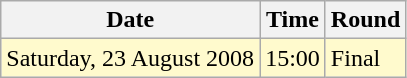<table class="wikitable">
<tr>
<th>Date</th>
<th>Time</th>
<th>Round</th>
</tr>
<tr>
<td style=background:lemonchiffon>Saturday, 23 August 2008</td>
<td style=background:lemonchiffon>15:00</td>
<td style=background:lemonchiffon>Final</td>
</tr>
</table>
